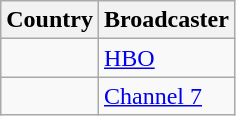<table class="wikitable">
<tr>
<th align=center>Country</th>
<th align=center>Broadcaster</th>
</tr>
<tr>
<td></td>
<td><a href='#'>HBO</a></td>
</tr>
<tr>
<td></td>
<td><a href='#'>Channel 7</a></td>
</tr>
</table>
